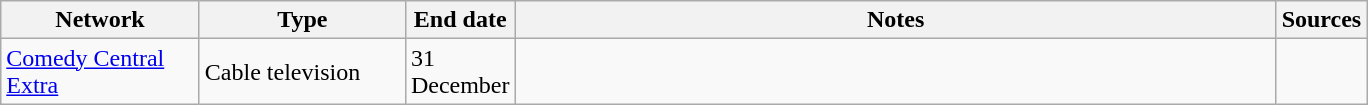<table class="wikitable">
<tr>
<th style="text-align:center; width:125px">Network</th>
<th style="text-align:center; width:130px">Type</th>
<th style="text-align:center; width:60px">End date</th>
<th style="text-align:center; width:500px">Notes</th>
<th style="text-align:center; width:30px">Sources</th>
</tr>
<tr>
<td><a href='#'>Comedy Central Extra</a></td>
<td>Cable television</td>
<td>31 December</td>
<td></td>
<td></td>
</tr>
</table>
